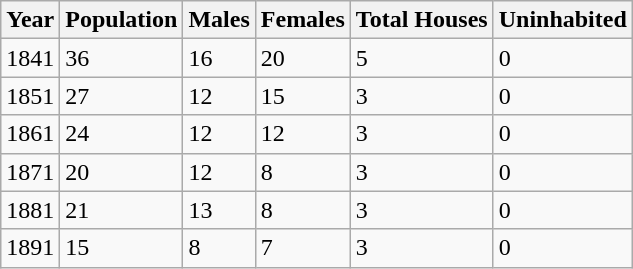<table class="wikitable">
<tr>
<th>Year</th>
<th>Population</th>
<th>Males</th>
<th>Females</th>
<th>Total Houses</th>
<th>Uninhabited</th>
</tr>
<tr>
<td>1841</td>
<td>36</td>
<td>16</td>
<td>20</td>
<td>5</td>
<td>0</td>
</tr>
<tr>
<td>1851</td>
<td>27</td>
<td>12</td>
<td>15</td>
<td>3</td>
<td>0</td>
</tr>
<tr>
<td>1861</td>
<td>24</td>
<td>12</td>
<td>12</td>
<td>3</td>
<td>0</td>
</tr>
<tr>
<td>1871</td>
<td>20</td>
<td>12</td>
<td>8</td>
<td>3</td>
<td>0</td>
</tr>
<tr>
<td>1881</td>
<td>21</td>
<td>13</td>
<td>8</td>
<td>3</td>
<td>0</td>
</tr>
<tr>
<td>1891</td>
<td>15</td>
<td>8</td>
<td>7</td>
<td>3</td>
<td>0</td>
</tr>
</table>
